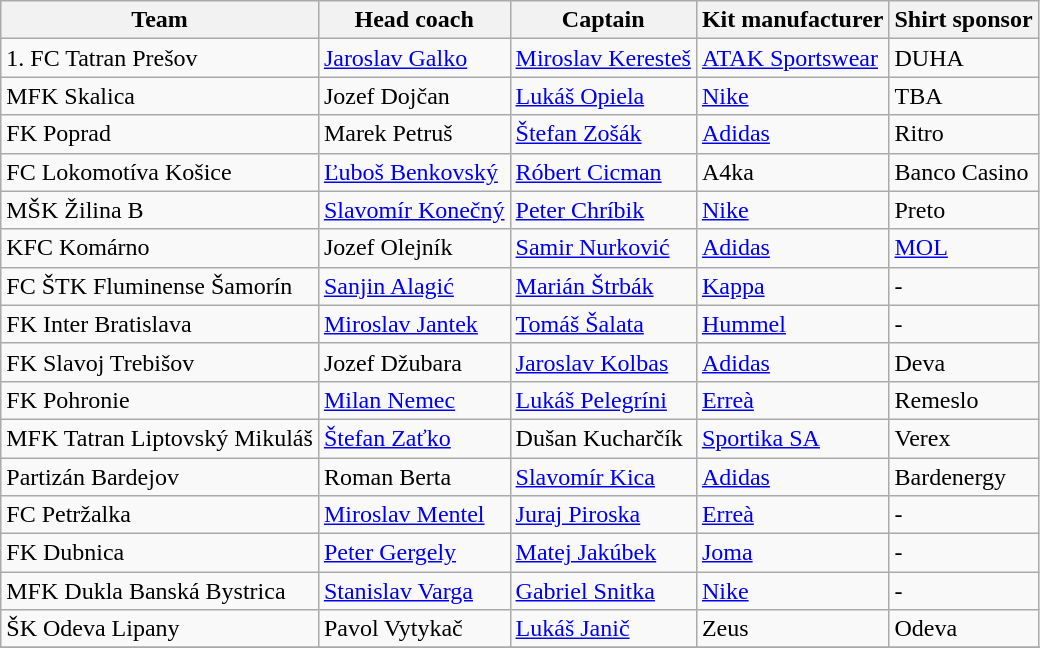<table class="wikitable sortable" style="text-align: left;">
<tr>
<th>Team</th>
<th>Head coach</th>
<th>Captain</th>
<th>Kit manufacturer</th>
<th>Shirt sponsor</th>
</tr>
<tr>
<td>1. FC Tatran Prešov</td>
<td> <a href='#'>Jaroslav Galko</a></td>
<td> <a href='#'>Miroslav Keresteš</a></td>
<td><a href='#'>ATAK Sportswear</a></td>
<td>DUHA</td>
</tr>
<tr>
<td>MFK Skalica</td>
<td> Jozef Dojčan</td>
<td> <a href='#'>Lukáš Opiela</a></td>
<td><a href='#'>Nike</a></td>
<td>TBA</td>
</tr>
<tr>
<td>FK Poprad</td>
<td> Marek Petruš</td>
<td> <a href='#'>Štefan Zošák</a></td>
<td><a href='#'>Adidas</a></td>
<td>Ritro</td>
</tr>
<tr>
<td>FC Lokomotíva Košice</td>
<td> <a href='#'>Ľuboš Benkovský</a></td>
<td> <a href='#'>Róbert Cicman</a></td>
<td>A4ka</td>
<td>Banco Casino</td>
</tr>
<tr>
<td>MŠK Žilina B</td>
<td> <a href='#'>Slavomír Konečný</a></td>
<td> <a href='#'>Peter Chríbik</a></td>
<td><a href='#'>Nike</a></td>
<td>Preto</td>
</tr>
<tr>
<td>KFC Komárno</td>
<td> Jozef Olejník</td>
<td> <a href='#'>Samir Nurković</a></td>
<td><a href='#'>Adidas</a></td>
<td><a href='#'>MOL</a></td>
</tr>
<tr>
<td>FC ŠTK Fluminense Šamorín</td>
<td> <a href='#'>Sanjin Alagić</a></td>
<td> <a href='#'>Marián Štrbák</a></td>
<td><a href='#'>Kappa</a></td>
<td>-</td>
</tr>
<tr>
<td>FK Inter Bratislava</td>
<td> <a href='#'>Miroslav Jantek</a></td>
<td> <a href='#'>Tomáš Šalata</a></td>
<td><a href='#'>Hummel</a></td>
<td>-</td>
</tr>
<tr>
<td>FK Slavoj Trebišov</td>
<td> Jozef Džubara</td>
<td> <a href='#'>Jaroslav Kolbas</a></td>
<td><a href='#'>Adidas</a></td>
<td>Deva</td>
</tr>
<tr>
<td>FK Pohronie</td>
<td> <a href='#'>Milan Nemec</a></td>
<td> <a href='#'>Lukáš Pelegríni</a></td>
<td><a href='#'>Erreà</a></td>
<td>Remeslo</td>
</tr>
<tr>
<td>MFK Tatran Liptovský Mikuláš</td>
<td> <a href='#'>Štefan Zaťko</a></td>
<td> Dušan Kucharčík</td>
<td><a href='#'>Sportika SA</a></td>
<td>Verex</td>
</tr>
<tr>
<td>Partizán Bardejov</td>
<td> Roman Berta</td>
<td> <a href='#'>Slavomír Kica</a></td>
<td><a href='#'>Adidas</a></td>
<td>Bardenergy</td>
</tr>
<tr>
<td>FC Petržalka</td>
<td> <a href='#'>Miroslav Mentel</a></td>
<td> <a href='#'>Juraj Piroska</a></td>
<td><a href='#'>Erreà</a></td>
<td>-</td>
</tr>
<tr>
<td>FK Dubnica</td>
<td> <a href='#'>Peter Gergely</a></td>
<td> <a href='#'>Matej Jakúbek</a></td>
<td><a href='#'>Joma</a></td>
<td>-</td>
</tr>
<tr>
<td>MFK Dukla Banská Bystrica</td>
<td> <a href='#'>Stanislav Varga</a></td>
<td> <a href='#'>Gabriel Snitka</a></td>
<td><a href='#'>Nike</a></td>
<td>-</td>
</tr>
<tr>
<td>ŠK Odeva Lipany</td>
<td> Pavol Vytykač</td>
<td> <a href='#'>Lukáš Janič</a></td>
<td>Zeus</td>
<td>Odeva</td>
</tr>
<tr>
</tr>
</table>
